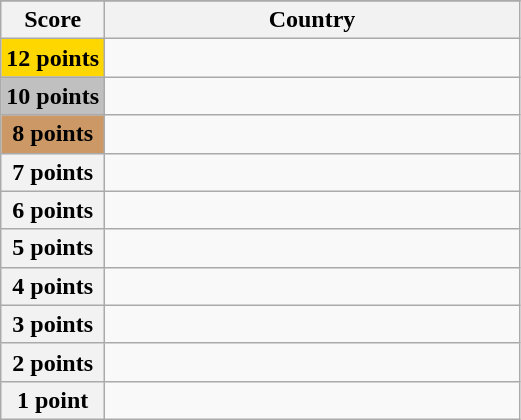<table class="wikitable">
<tr>
</tr>
<tr>
<th scope="col" width="20%">Score</th>
<th scope="col">Country</th>
</tr>
<tr>
<th scope="row" style="background:gold">12 points</th>
<td></td>
</tr>
<tr>
<th scope="row" style="background:silver">10 points</th>
<td></td>
</tr>
<tr>
<th scope="row" style="background:#CC9966">8 points</th>
<td></td>
</tr>
<tr>
<th scope="row">7 points</th>
<td></td>
</tr>
<tr>
<th scope="row">6 points</th>
<td></td>
</tr>
<tr>
<th scope="row">5 points</th>
<td></td>
</tr>
<tr>
<th scope="row">4 points</th>
<td></td>
</tr>
<tr>
<th scope="row">3 points</th>
<td></td>
</tr>
<tr>
<th scope="row">2 points</th>
<td></td>
</tr>
<tr>
<th scope="row">1 point</th>
<td></td>
</tr>
</table>
